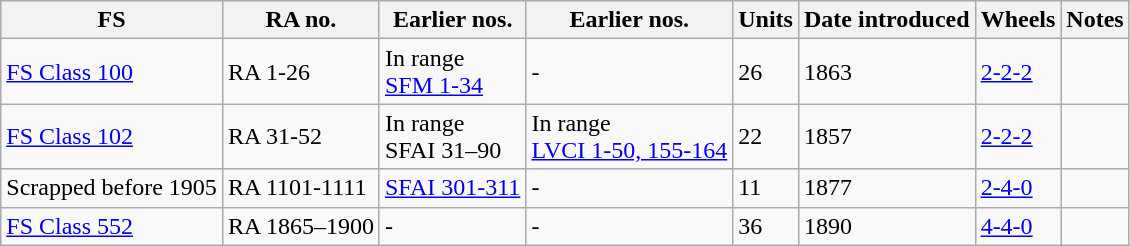<table class="wikitable">
<tr>
<th>FS</th>
<th>RA no.</th>
<th>Earlier nos.</th>
<th>Earlier nos.</th>
<th>Units</th>
<th>Date introduced</th>
<th>Wheels</th>
<th>Notes</th>
</tr>
<tr>
<td><a href='#'>FS Class 100</a></td>
<td>RA 1-26</td>
<td>In range<br><a href='#'>SFM 1-34</a></td>
<td>-</td>
<td>26</td>
<td>1863</td>
<td><a href='#'>2-2-2</a></td>
<td></td>
</tr>
<tr>
<td><a href='#'>FS Class 102</a></td>
<td>RA 31-52</td>
<td>In range<br>SFAI 31–90</td>
<td>In range<br><a href='#'>LVCI 1-50, 155-164</a></td>
<td>22</td>
<td>1857</td>
<td><a href='#'>2-2-2</a></td>
<td></td>
</tr>
<tr>
<td>Scrapped before 1905</td>
<td>RA 1101-1111</td>
<td><a href='#'>SFAI 301-311</a></td>
<td>-</td>
<td>11</td>
<td>1877</td>
<td><a href='#'>2-4-0</a></td>
<td></td>
</tr>
<tr>
<td><a href='#'>FS Class 552</a></td>
<td>RA 1865–1900</td>
<td>-</td>
<td>-</td>
<td>36</td>
<td>1890</td>
<td><a href='#'>4-4-0</a></td>
<td></td>
</tr>
</table>
